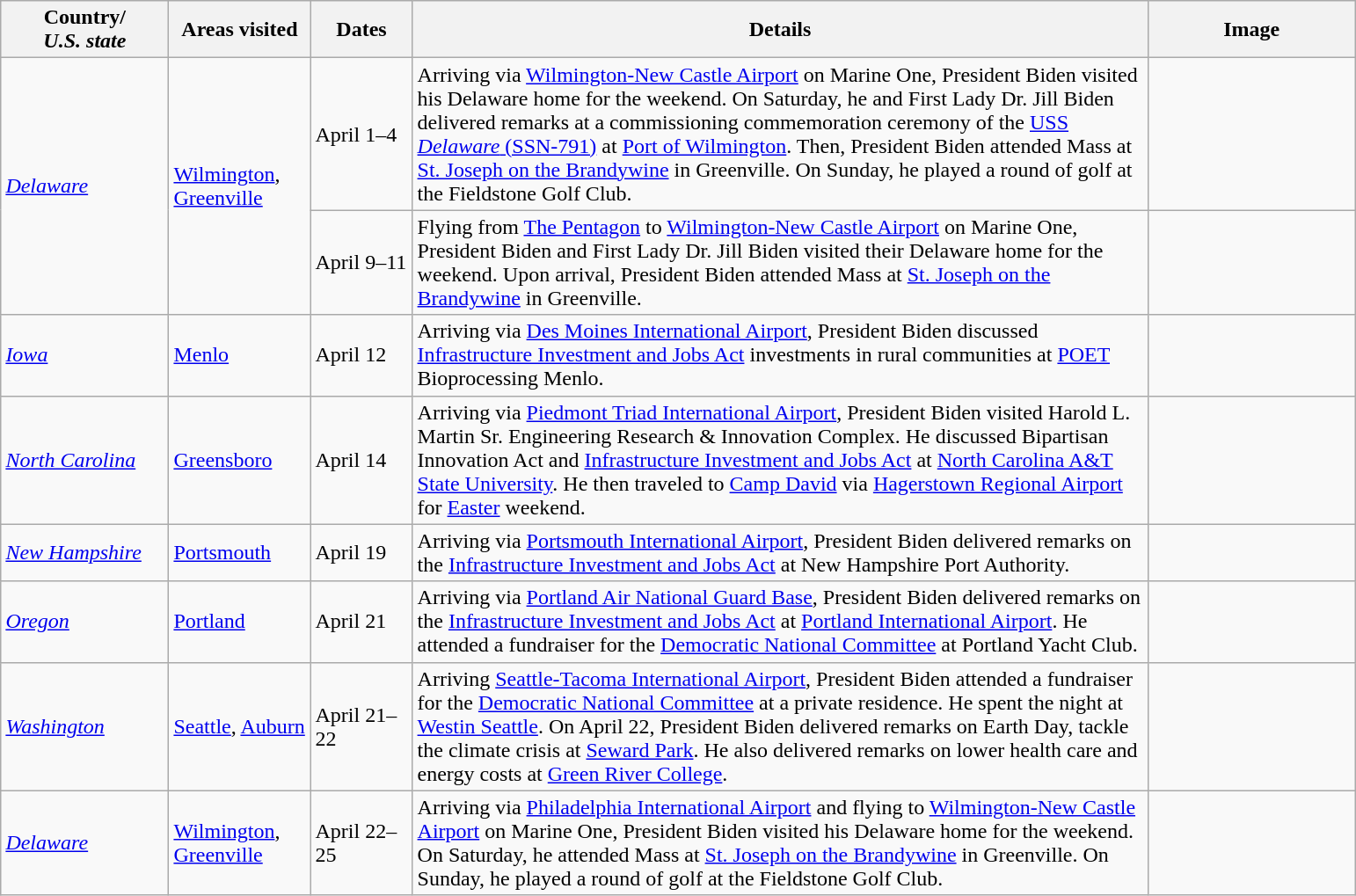<table class="wikitable" style="margin: 1em auto 1em auto">
<tr>
<th width="120">Country/<br><em>U.S. state</em></th>
<th width="100">Areas visited</th>
<th width="70">Dates</th>
<th width="550">Details</th>
<th width="150">Image</th>
</tr>
<tr>
<td rowspan="2"> <em><a href='#'>Delaware</a></em></td>
<td rowspan="2"><a href='#'>Wilmington</a>, <a href='#'>Greenville</a></td>
<td>April 1–4</td>
<td>Arriving via <a href='#'>Wilmington-New Castle Airport</a> on Marine One, President Biden visited his Delaware home for the weekend. On Saturday, he and First Lady Dr. Jill Biden delivered remarks at a commissioning commemoration ceremony of the <a href='#'>USS <em>Delaware</em> (SSN-791)</a> at <a href='#'>Port of Wilmington</a>. Then, President Biden attended Mass at <a href='#'>St. Joseph on the Brandywine</a> in Greenville. On Sunday, he played a round of golf at the Fieldstone Golf Club.</td>
<td></td>
</tr>
<tr>
<td>April 9–11</td>
<td>Flying from <a href='#'>The Pentagon</a> to <a href='#'>Wilmington-New Castle Airport</a> on Marine One, President Biden and First Lady Dr. Jill Biden visited their Delaware home for the weekend. Upon arrival, President Biden attended Mass at <a href='#'>St. Joseph on the Brandywine</a> in Greenville.</td>
<td></td>
</tr>
<tr>
<td> <em><a href='#'>Iowa</a></em></td>
<td><a href='#'>Menlo</a></td>
<td>April 12</td>
<td>Arriving via <a href='#'>Des Moines International Airport</a>, President Biden discussed <a href='#'>Infrastructure Investment and Jobs Act</a> investments in rural communities at <a href='#'>POET</a> Bioprocessing Menlo.</td>
<td></td>
</tr>
<tr>
<td> <em><a href='#'>North Carolina</a></em></td>
<td><a href='#'>Greensboro</a></td>
<td>April 14</td>
<td>Arriving via <a href='#'>Piedmont Triad International Airport</a>, President Biden visited Harold L. Martin Sr. Engineering Research & Innovation Complex. He discussed Bipartisan Innovation Act and <a href='#'>Infrastructure Investment and Jobs Act</a> at <a href='#'>North Carolina A&T State University</a>. He then traveled to <a href='#'>Camp David</a> via <a href='#'>Hagerstown Regional Airport</a> for <a href='#'>Easter</a> weekend.</td>
<td></td>
</tr>
<tr>
<td> <em><a href='#'>New Hampshire</a></em></td>
<td><a href='#'>Portsmouth</a></td>
<td>April 19</td>
<td>Arriving via <a href='#'>Portsmouth International Airport</a>, President Biden delivered remarks on the <a href='#'>Infrastructure Investment and Jobs Act</a> at New Hampshire Port Authority.</td>
<td></td>
</tr>
<tr>
<td> <em><a href='#'>Oregon</a></em></td>
<td><a href='#'>Portland</a></td>
<td>April 21</td>
<td>Arriving via <a href='#'>Portland Air National Guard Base</a>, President Biden delivered remarks on the <a href='#'>Infrastructure Investment and Jobs Act</a> at <a href='#'>Portland International Airport</a>. He attended a fundraiser for the <a href='#'>Democratic National Committee</a> at Portland Yacht Club.</td>
<td></td>
</tr>
<tr>
<td> <em><a href='#'>Washington</a></em></td>
<td><a href='#'>Seattle</a>, <a href='#'>Auburn</a></td>
<td>April 21–22</td>
<td>Arriving <a href='#'>Seattle-Tacoma International Airport</a>, President Biden attended a fundraiser for the <a href='#'>Democratic National Committee</a> at a private residence. He spent the night at <a href='#'>Westin Seattle</a>. On April 22, President Biden delivered remarks on Earth Day, tackle the climate crisis at <a href='#'>Seward Park</a>. He also delivered remarks on lower health care and energy costs at <a href='#'>Green River College</a>.</td>
<td></td>
</tr>
<tr>
<td> <em><a href='#'>Delaware</a></em></td>
<td><a href='#'>Wilmington</a>, <a href='#'>Greenville</a></td>
<td>April 22–25</td>
<td>Arriving via <a href='#'>Philadelphia International Airport</a> and flying to <a href='#'>Wilmington-New Castle Airport</a> on Marine One, President Biden visited his Delaware home for the weekend. On Saturday, he attended Mass at <a href='#'>St. Joseph on the Brandywine</a> in Greenville. On Sunday, he played a round of golf at the Fieldstone Golf Club.</td>
<td></td>
</tr>
</table>
